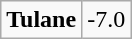<table class="wikitable" style="border: none;">
<tr align="center">
</tr>
<tr align="center">
<td><strong>Tulane</strong></td>
<td>-7.0</td>
</tr>
</table>
